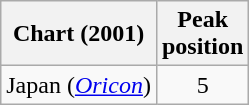<table class="wikitable sortable plainrowheaders">
<tr>
<th scope="col">Chart (2001)</th>
<th scope="col">Peak<br>position</th>
</tr>
<tr>
<td>Japan (<em><a href='#'>Oricon</a></em>)</td>
<td style="text-align:center;">5</td>
</tr>
</table>
